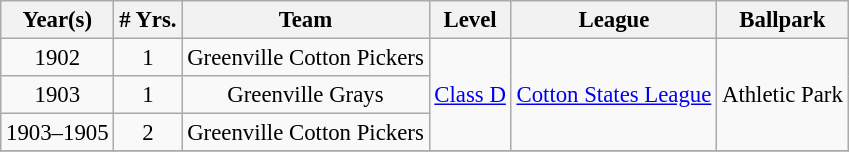<table class="wikitable" style="text-align:center; font-size: 95%;">
<tr>
<th>Year(s)</th>
<th># Yrs.</th>
<th>Team</th>
<th>Level</th>
<th>League</th>
<th>Ballpark</th>
</tr>
<tr>
<td>1902</td>
<td>1</td>
<td>Greenville Cotton Pickers</td>
<td rowspan=3><a href='#'>Class D</a></td>
<td rowspan=3><a href='#'>Cotton States League</a></td>
<td rowspan=3>Athletic Park</td>
</tr>
<tr>
<td>1903</td>
<td>1</td>
<td>Greenville Grays</td>
</tr>
<tr>
<td>1903–1905</td>
<td>2</td>
<td>Greenville Cotton Pickers</td>
</tr>
<tr>
</tr>
</table>
